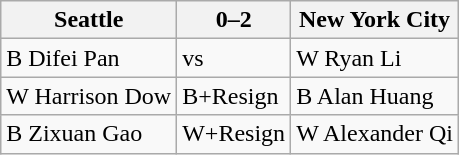<table class="wikitable">
<tr>
<th>Seattle</th>
<th>0–2</th>
<th>New York City</th>
</tr>
<tr>
<td>B Difei Pan</td>
<td>vs</td>
<td>W Ryan Li</td>
</tr>
<tr>
<td>W Harrison Dow</td>
<td>B+Resign</td>
<td>B Alan Huang</td>
</tr>
<tr>
<td>B Zixuan Gao</td>
<td>W+Resign</td>
<td>W Alexander Qi</td>
</tr>
</table>
